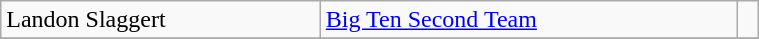<table class="wikitable" width=40%>
<tr>
<td>Landon Slaggert</td>
<td rowspan=1><a href='#'>Big Ten Second Team</a></td>
<td rowspan=1></td>
</tr>
<tr>
</tr>
</table>
